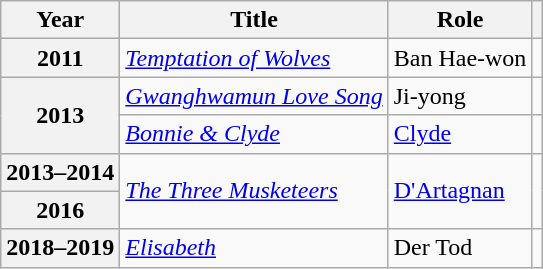<table class="wikitable plainrowheaders sortable">
<tr>
<th scope="col">Year</th>
<th scope="col">Title</th>
<th scope="col">Role</th>
<th scope="col" class="unsortable"></th>
</tr>
<tr>
<th scope="row">2011</th>
<td><em><a href='#'>Temptation of Wolves</a></em></td>
<td>Ban Hae-won</td>
<td style="text-align:center"></td>
</tr>
<tr>
<th scope="row" rowspan="2">2013</th>
<td><em><a href='#'>Gwanghwamun Love Song</a></em></td>
<td>Ji-yong</td>
<td style="text-align:center"></td>
</tr>
<tr>
<td><em><a href='#'>Bonnie & Clyde</a></em></td>
<td><a href='#'>Clyde</a></td>
<td style="text-align:center"></td>
</tr>
<tr>
<th scope="row">2013–2014</th>
<td rowspan="2"><em><a href='#'>The Three Musketeers</a></em></td>
<td rowspan="2"><a href='#'>D'Artagnan</a></td>
<td rowspan="2" style="text-align:center"></td>
</tr>
<tr>
<th scope="row">2016</th>
</tr>
<tr>
<th scope="row">2018–2019</th>
<td><em><a href='#'>Elisabeth</a></em></td>
<td>Der Tod</td>
<td style="text-align:center"></td>
</tr>
</table>
